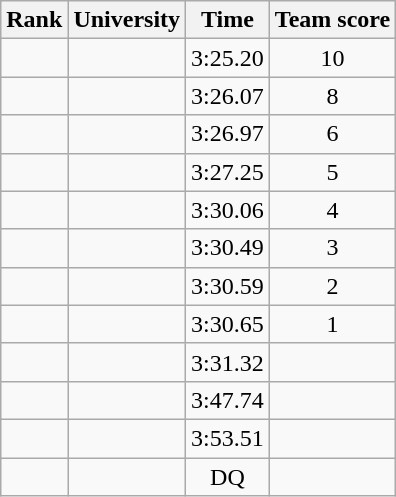<table class="wikitable sortable" style="text-align:center">
<tr>
<th>Rank</th>
<th>University</th>
<th>Time</th>
<th>Team score</th>
</tr>
<tr>
<td></td>
<td></td>
<td>3:25.20</td>
<td>10  </td>
</tr>
<tr>
<td></td>
<td></td>
<td>3:26.07</td>
<td>8 </td>
</tr>
<tr>
<td></td>
<td></td>
<td>3:26.97</td>
<td>6 </td>
</tr>
<tr>
<td></td>
<td></td>
<td>3:27.25</td>
<td>5 </td>
</tr>
<tr>
<td></td>
<td></td>
<td>3:30.06</td>
<td>4</td>
</tr>
<tr>
<td></td>
<td></td>
<td>3:30.49</td>
<td>3</td>
</tr>
<tr>
<td></td>
<td></td>
<td>3:30.59</td>
<td>2</td>
</tr>
<tr>
<td></td>
<td></td>
<td>3:30.65</td>
<td>1</td>
</tr>
<tr>
<td></td>
<td></td>
<td>3:31.32</td>
<td></td>
</tr>
<tr>
<td></td>
<td></td>
<td>3:47.74</td>
<td></td>
</tr>
<tr>
<td></td>
<td></td>
<td>3:53.51</td>
<td></td>
</tr>
<tr>
<td></td>
<td></td>
<td>DQ</td>
<td></td>
</tr>
</table>
